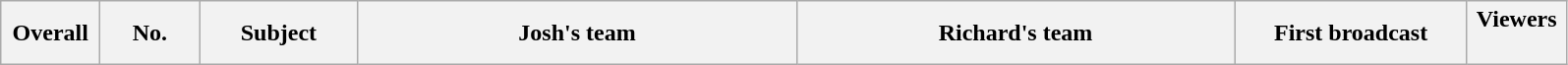<table class="wikitable plainrowheaders" style="text-align:center;">
<tr>
<th style="width:60px;">Overall</th>
<th style="width:60px;">No.</th>
<th style="width:100px;">Subject</th>
<th style="width:290px;">Josh's team</th>
<th style="width:290px;">Richard's team</th>
<th style="width:150px;">First broadcast</th>
<th style="width:60px;">Viewers<br><br>






</th>
</tr>
</table>
